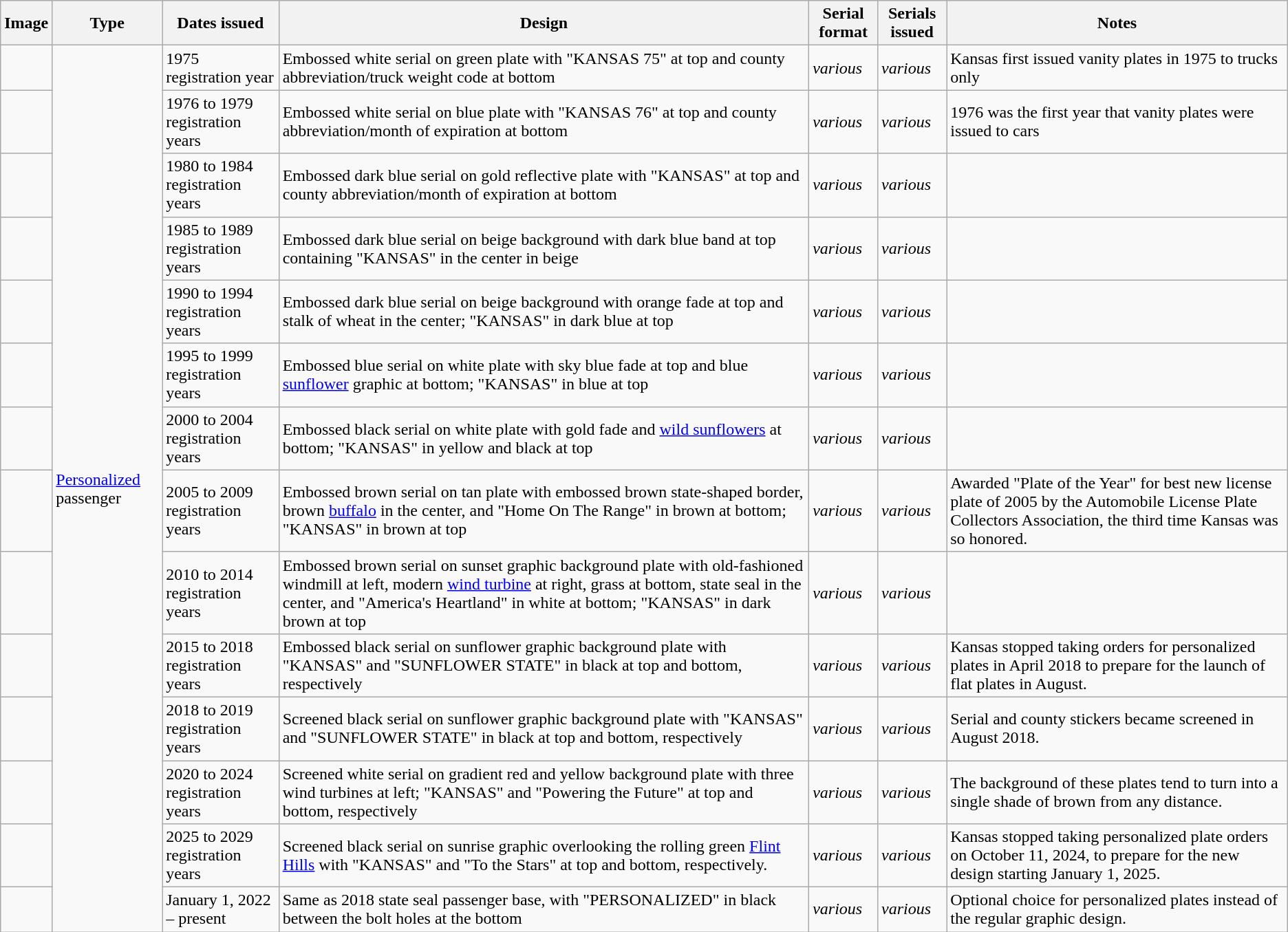<table class="wikitable">
<tr>
<th>Image</th>
<th>Type</th>
<th>Dates issued</th>
<th>Design</th>
<th>Serial format</th>
<th>Serials issued</th>
<th>Notes</th>
</tr>
<tr>
<td></td>
<td rowspan="14"><a href='#'>Personalized</a> passenger</td>
<td>1975 registration year</td>
<td>Embossed white serial on green plate with "KANSAS 75" at top and county abbreviation/truck weight code at bottom</td>
<td><em>various</em></td>
<td><em>various</em></td>
<td>Kansas first issued vanity plates in 1975 to trucks only</td>
</tr>
<tr>
<td></td>
<td>1976 to 1979 registration years</td>
<td>Embossed white serial on blue plate with "KANSAS 76" at top and county abbreviation/month of expiration at bottom</td>
<td><em>various</em></td>
<td><em>various</em></td>
<td>1976 was the first year that vanity plates were issued to cars</td>
</tr>
<tr>
<td></td>
<td>1980 to 1984 registration years</td>
<td>Embossed dark blue serial on gold reflective plate with "KANSAS" at top and county abbreviation/month of expiration at bottom</td>
<td><em>various</em></td>
<td><em>various</em></td>
<td></td>
</tr>
<tr>
<td></td>
<td>1985 to 1989 registration years</td>
<td>Embossed dark blue serial on beige background with dark blue band at top containing "KANSAS" in the center in beige</td>
<td><em>various</em></td>
<td><em>various</em></td>
<td></td>
</tr>
<tr>
<td></td>
<td>1990 to 1994 registration years</td>
<td>Embossed dark blue serial on beige background with orange fade  at top and stalk of wheat in the center; "KANSAS" in dark blue at top</td>
<td><em>various</em></td>
<td><em>various</em></td>
<td></td>
</tr>
<tr>
<td></td>
<td>1995 to 1999 registration years</td>
<td>Embossed blue serial on white plate with sky blue fade at top and blue <a href='#'>sunflower</a> graphic at bottom; "KANSAS" in blue at top</td>
<td><em>various</em></td>
<td><em>various</em></td>
<td></td>
</tr>
<tr>
<td></td>
<td>2000 to 2004 registration years</td>
<td>Embossed black serial on white plate with gold fade and <a href='#'>wild sunflowers</a> at bottom; "KANSAS" in yellow and black at top</td>
<td><em>various</em></td>
<td><em>various</em></td>
<td></td>
</tr>
<tr>
<td></td>
<td>2005 to 2009 registration years</td>
<td>Embossed brown serial on tan plate with embossed brown state-shaped border, brown <a href='#'>buffalo</a> in the center, and "Home On The Range" in brown at bottom; "KANSAS" in brown at top</td>
<td><em>various</em></td>
<td><em>various</em></td>
<td>Awarded "Plate of the Year" for best new license plate of 2005 by the Automobile License Plate Collectors Association, the third time Kansas was so honored.</td>
</tr>
<tr>
<td></td>
<td>2010 to 2014 registration years</td>
<td>Embossed brown serial on sunset graphic background plate with old-fashioned windmill at left, modern <a href='#'>wind turbine</a> at right, grass at bottom, state seal in the center, and "America's Heartland" in white at bottom; "KANSAS" in dark brown at top</td>
<td><em>various</em></td>
<td><em>various</em></td>
<td></td>
</tr>
<tr>
<td></td>
<td>2015 to 2018 registration years</td>
<td>Embossed black serial on sunflower graphic background plate with "KANSAS" and "SUNFLOWER STATE" in black at top and bottom, respectively</td>
<td><em>various</em></td>
<td><em>various</em></td>
<td>Kansas stopped taking orders for personalized plates in April 2018 to prepare for the launch of flat plates in August.</td>
</tr>
<tr>
<td></td>
<td>2018 to 2019 registration years</td>
<td>Screened black serial on sunflower graphic background plate with "KANSAS" and "SUNFLOWER STATE" in black at top and bottom, respectively</td>
<td><em>various</em></td>
<td><em>various</em></td>
<td>Serial and county stickers became screened in August 2018.</td>
</tr>
<tr>
<td></td>
<td>2020 to 2024 registration years</td>
<td>Screened white serial on gradient red and yellow background plate with three wind turbines at left; "KANSAS" and "Powering the Future" at top and bottom, respectively</td>
<td><em>various</em></td>
<td><em>various</em></td>
<td>The background of these plates tend to turn into a single shade of brown from any distance.</td>
</tr>
<tr>
<td></td>
<td>2025 to 2029 registration years</td>
<td>Screened black serial on sunrise graphic overlooking the rolling green <a href='#'>Flint Hills</a> with "KANSAS" and "To the Stars" at top and bottom, respectively.</td>
<td><em>various</em></td>
<td><em>various</em></td>
<td>Kansas stopped taking personalized plate orders on October 11, 2024, to prepare for the new design starting January 1, 2025.</td>
</tr>
<tr>
<td></td>
<td>January 1, 2022 – present</td>
<td>Same as 2018 state seal passenger base, with "PERSONALIZED" in black between the bolt holes at the bottom</td>
<td><em>various</em></td>
<td><em>various</em></td>
<td>Optional choice for personalized plates instead of the regular graphic design.</td>
</tr>
</table>
